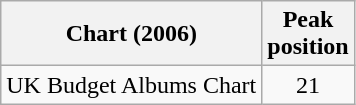<table class="wikitable sortable">
<tr>
<th>Chart (2006)</th>
<th>Peak<br>position</th>
</tr>
<tr>
<td align="left">UK Budget Albums Chart</td>
<td style="text-align:center;">21</td>
</tr>
</table>
